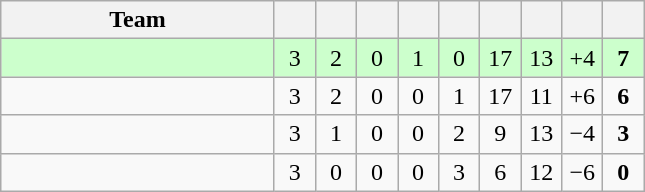<table class="wikitable" style="text-align: center;">
<tr>
<th width="175">Team</th>
<th width="20"></th>
<th width="20"></th>
<th width="20"></th>
<th width="20"></th>
<th width="20"></th>
<th width="20"></th>
<th width="20"></th>
<th width="20"></th>
<th width="20"></th>
</tr>
<tr bgcolor=#ccffcc>
<td align=left></td>
<td>3</td>
<td>2</td>
<td>0</td>
<td>1</td>
<td>0</td>
<td>17</td>
<td>13</td>
<td>+4</td>
<td><strong>7</strong></td>
</tr>
<tr>
<td align=left></td>
<td>3</td>
<td>2</td>
<td>0</td>
<td>0</td>
<td>1</td>
<td>17</td>
<td>11</td>
<td>+6</td>
<td><strong>6</strong></td>
</tr>
<tr>
<td align=left></td>
<td>3</td>
<td>1</td>
<td>0</td>
<td>0</td>
<td>2</td>
<td>9</td>
<td>13</td>
<td>−4</td>
<td><strong>3</strong></td>
</tr>
<tr>
<td align=left></td>
<td>3</td>
<td>0</td>
<td>0</td>
<td>0</td>
<td>3</td>
<td>6</td>
<td>12</td>
<td>−6</td>
<td><strong>0</strong></td>
</tr>
</table>
